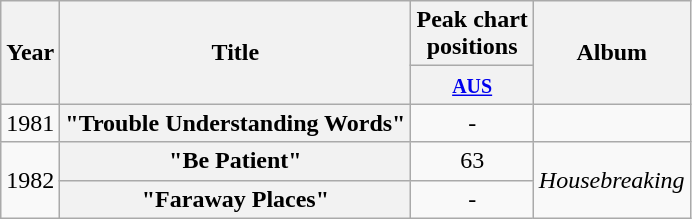<table class="wikitable plainrowheaders" style="text-align:center;" border="1">
<tr>
<th scope="col" rowspan="2">Year</th>
<th scope="col" rowspan="2">Title</th>
<th scope="col" colspan="1">Peak chart<br>positions</th>
<th scope="col" rowspan="2">Album</th>
</tr>
<tr>
<th scope="col" style="text-align:center;"><small><a href='#'>AUS</a></small><br></th>
</tr>
<tr>
<td>1981</td>
<th scope="row">"Trouble Understanding Words"</th>
<td style="text-align:center;">-</td>
<td></td>
</tr>
<tr>
<td rowspan="2">1982</td>
<th scope="row">"Be Patient"</th>
<td style="text-align:center;">63</td>
<td rowspan="2"><em>Housebreaking</em></td>
</tr>
<tr>
<th scope="row">"Faraway Places"</th>
<td style="text-align:center;">-</td>
</tr>
</table>
